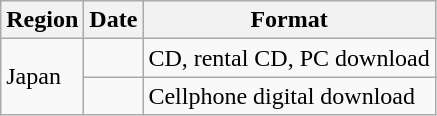<table class="wikitable">
<tr>
<th>Region</th>
<th>Date</th>
<th>Format</th>
</tr>
<tr>
<td rowspan="2">Japan</td>
<td></td>
<td>CD, rental CD, PC download</td>
</tr>
<tr>
<td></td>
<td>Cellphone digital download</td>
</tr>
</table>
